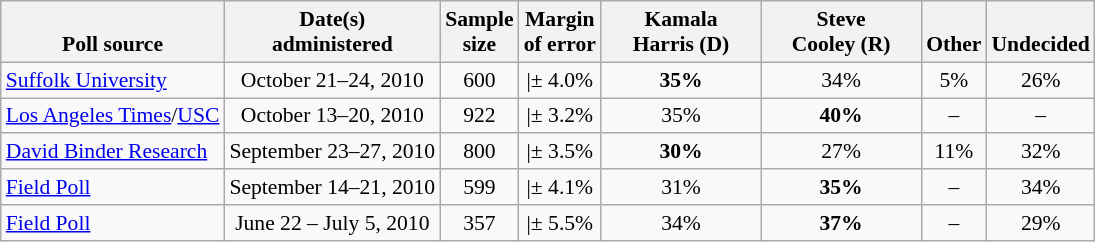<table class="wikitable" style="font-size:90%;text-align:center;">
<tr valign=bottom>
<th>Poll source</th>
<th>Date(s)<br>administered</th>
<th>Sample<br>size</th>
<th>Margin<br>of error</th>
<th style="width:100px;">Kamala<br>Harris (D)</th>
<th style="width:100px;">Steve<br>Cooley (R)</th>
<th>Other</th>
<th>Undecided</th>
</tr>
<tr>
<td style="text-align:left;"><a href='#'>Suffolk University</a></td>
<td align=center>October 21–24, 2010</td>
<td align=center>600</td>
<td align=center>|± 4.0%</td>
<td><strong>35%</strong></td>
<td align=center>34%</td>
<td align=center>5%</td>
<td align=center>26%</td>
</tr>
<tr>
<td style="text-align:left;"><a href='#'>Los Angeles Times</a>/<a href='#'>USC</a></td>
<td align=center>October 13–20, 2010</td>
<td align=center>922</td>
<td align=center>|± 3.2%</td>
<td align=center>35%</td>
<td><strong>40%</strong></td>
<td align=center>–</td>
<td align=center>–</td>
</tr>
<tr>
<td style="text-align:left;"><a href='#'>David Binder Research</a></td>
<td align=center>September 23–27, 2010</td>
<td align=center>800</td>
<td align=center>|± 3.5%</td>
<td><strong>30%</strong></td>
<td align=center>27%</td>
<td align=center>11%</td>
<td align=center>32%</td>
</tr>
<tr>
<td style="text-align:left;"><a href='#'>Field Poll</a></td>
<td align=center>September 14–21, 2010</td>
<td align=center>599</td>
<td align=center>|± 4.1%</td>
<td align=center>31%</td>
<td><strong>35%</strong></td>
<td align=center>–</td>
<td align=center>34%</td>
</tr>
<tr>
<td style="text-align:left;"><a href='#'>Field Poll</a></td>
<td align=center>June 22 – July 5, 2010</td>
<td align=center>357</td>
<td align=center>|± 5.5%</td>
<td align=center>34%</td>
<td><strong>37%</strong></td>
<td align=center>–</td>
<td align=center>29%</td>
</tr>
</table>
